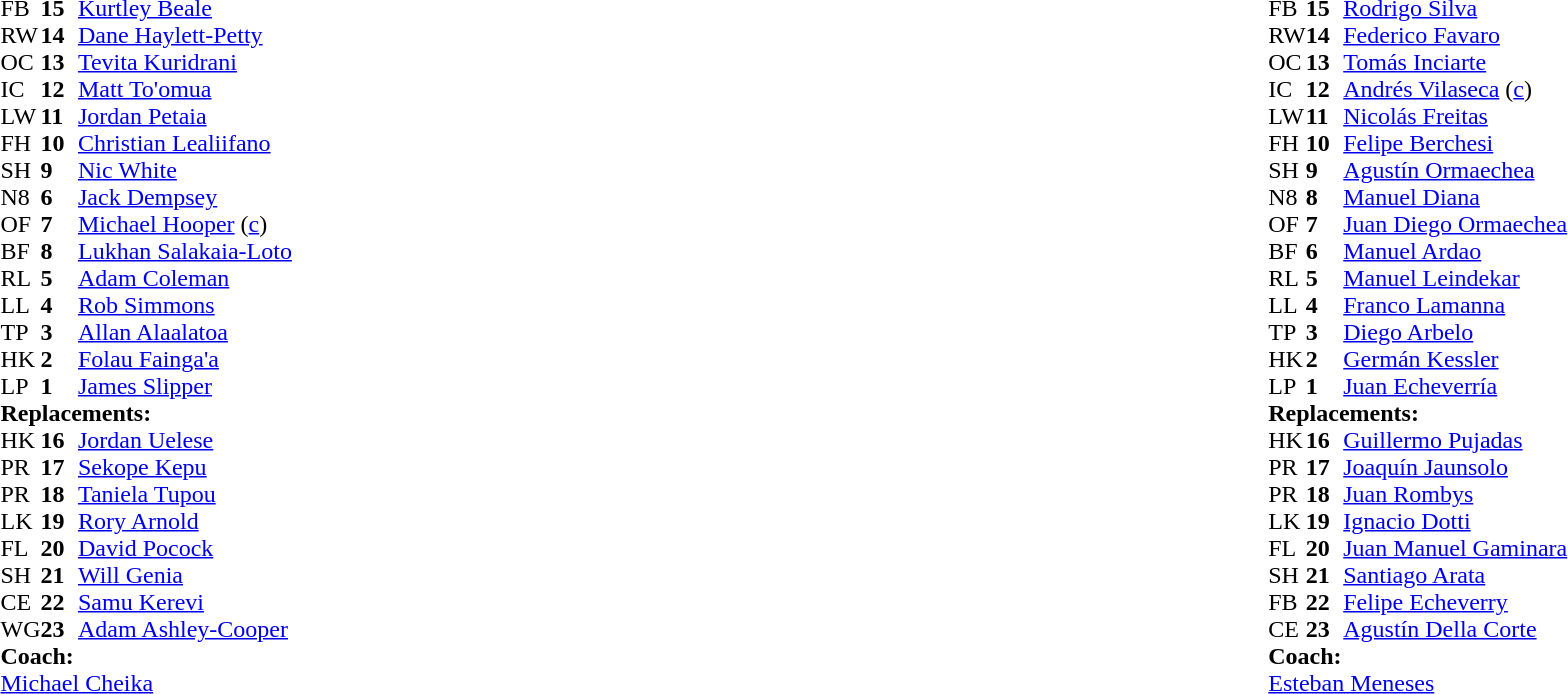<table style="width:100%;">
<tr>
<td style="vertical-align:top; width:50%;"><br><table style="font-size: 100%" cellspacing="0" cellpadding="0">
<tr>
<th width="25"></th>
<th width="25"></th>
</tr>
<tr>
<td>FB</td>
<td><strong>15</strong></td>
<td><a href='#'>Kurtley Beale</a></td>
</tr>
<tr>
<td>RW</td>
<td><strong>14</strong></td>
<td><a href='#'>Dane Haylett-Petty</a></td>
</tr>
<tr>
<td>OC</td>
<td><strong>13</strong></td>
<td><a href='#'>Tevita Kuridrani</a></td>
</tr>
<tr>
<td>IC</td>
<td><strong>12</strong></td>
<td><a href='#'>Matt To'omua</a></td>
</tr>
<tr>
<td>LW</td>
<td><strong>11</strong></td>
<td><a href='#'>Jordan Petaia</a></td>
<td></td>
<td></td>
</tr>
<tr>
<td>FH</td>
<td><strong>10</strong></td>
<td><a href='#'>Christian Lealiifano</a></td>
</tr>
<tr>
<td>SH</td>
<td><strong>9</strong></td>
<td><a href='#'>Nic White</a></td>
<td></td>
<td></td>
</tr>
<tr>
<td>N8</td>
<td><strong>6</strong></td>
<td><a href='#'>Jack Dempsey</a> </td>
</tr>
<tr>
<td>OF</td>
<td><strong>7</strong></td>
<td><a href='#'>Michael Hooper</a> (<a href='#'>c</a>)</td>
<td></td>
<td></td>
</tr>
<tr>
<td>BF</td>
<td><strong>8</strong></td>
<td><a href='#'>Lukhan Salakaia-Loto</a> </td>
<td></td>
</tr>
<tr>
<td>RL</td>
<td><strong>5</strong></td>
<td><a href='#'>Adam Coleman</a></td>
<td></td>
</tr>
<tr>
<td>LL</td>
<td><strong>4</strong></td>
<td><a href='#'>Rob Simmons</a></td>
</tr>
<tr>
<td>TP</td>
<td><strong>3</strong></td>
<td><a href='#'>Allan Alaalatoa</a></td>
<td></td>
<td></td>
</tr>
<tr>
<td>HK</td>
<td><strong>2</strong></td>
<td><a href='#'>Folau Fainga'a</a></td>
<td></td>
<td></td>
</tr>
<tr>
<td>LP</td>
<td><strong>1</strong></td>
<td><a href='#'>James Slipper</a></td>
<td></td>
<td></td>
</tr>
<tr>
<td colspan="3"><strong>Replacements:</strong></td>
</tr>
<tr>
<td>HK</td>
<td><strong>16</strong></td>
<td><a href='#'>Jordan Uelese</a></td>
<td></td>
<td></td>
</tr>
<tr>
<td>PR</td>
<td><strong>17</strong></td>
<td><a href='#'>Sekope Kepu</a></td>
<td></td>
<td></td>
</tr>
<tr>
<td>PR</td>
<td><strong>18</strong></td>
<td><a href='#'>Taniela Tupou</a></td>
<td></td>
<td></td>
</tr>
<tr>
<td>LK</td>
<td><strong>19</strong></td>
<td><a href='#'>Rory Arnold</a></td>
</tr>
<tr>
<td>FL</td>
<td><strong>20</strong></td>
<td><a href='#'>David Pocock</a></td>
<td></td>
<td></td>
</tr>
<tr>
<td>SH</td>
<td><strong>21</strong></td>
<td><a href='#'>Will Genia</a></td>
<td></td>
<td></td>
</tr>
<tr>
<td>CE</td>
<td><strong>22</strong></td>
<td><a href='#'>Samu Kerevi</a></td>
</tr>
<tr>
<td>WG</td>
<td><strong>23</strong></td>
<td><a href='#'>Adam Ashley-Cooper</a></td>
<td></td>
<td></td>
</tr>
<tr>
<td colspan="3"><strong>Coach:</strong></td>
</tr>
<tr>
<td colspan="4"> <a href='#'>Michael Cheika</a></td>
</tr>
</table>
</td>
<td style="vertical-align:top"></td>
<td style="vertical-align:top; width:50%;"><br><table cellspacing="0" cellpadding="0" style="font-size:100%; margin:auto;">
<tr>
<th width="25"></th>
<th width="25"></th>
</tr>
<tr>
<td>FB</td>
<td><strong>15</strong></td>
<td><a href='#'>Rodrigo Silva</a></td>
<td></td>
<td></td>
</tr>
<tr>
<td>RW</td>
<td><strong>14</strong></td>
<td><a href='#'>Federico Favaro</a></td>
</tr>
<tr>
<td>OC</td>
<td><strong>13</strong></td>
<td><a href='#'>Tomás Inciarte</a></td>
</tr>
<tr>
<td>IC</td>
<td><strong>12</strong></td>
<td><a href='#'>Andrés Vilaseca</a> (<a href='#'>c</a>)</td>
<td></td>
<td></td>
</tr>
<tr>
<td>LW</td>
<td><strong>11</strong></td>
<td><a href='#'>Nicolás Freitas</a></td>
</tr>
<tr>
<td>FH</td>
<td><strong>10</strong></td>
<td><a href='#'>Felipe Berchesi</a></td>
</tr>
<tr>
<td>SH</td>
<td><strong>9</strong></td>
<td><a href='#'>Agustín Ormaechea</a></td>
<td></td>
<td></td>
</tr>
<tr>
<td>N8</td>
<td><strong>8</strong></td>
<td><a href='#'>Manuel Diana</a></td>
</tr>
<tr>
<td>OF</td>
<td><strong>7</strong></td>
<td><a href='#'>Juan Diego Ormaechea</a></td>
<td></td>
<td></td>
</tr>
<tr>
<td>BF</td>
<td><strong>6</strong></td>
<td><a href='#'>Manuel Ardao</a></td>
</tr>
<tr>
<td>RL</td>
<td><strong>5</strong></td>
<td><a href='#'>Manuel Leindekar</a></td>
<td></td>
<td></td>
</tr>
<tr>
<td>LL</td>
<td><strong>4</strong></td>
<td><a href='#'>Franco Lamanna</a></td>
</tr>
<tr>
<td>TP</td>
<td><strong>3</strong></td>
<td><a href='#'>Diego Arbelo</a></td>
<td></td>
<td></td>
</tr>
<tr>
<td>HK</td>
<td><strong>2</strong></td>
<td><a href='#'>Germán Kessler</a></td>
<td></td>
<td></td>
</tr>
<tr>
<td>LP</td>
<td><strong>1</strong></td>
<td><a href='#'>Juan Echeverría</a></td>
<td></td>
<td></td>
</tr>
<tr>
<td colspan="3"><strong>Replacements:</strong></td>
</tr>
<tr>
<td>HK</td>
<td><strong>16</strong></td>
<td><a href='#'>Guillermo Pujadas</a></td>
<td></td>
<td></td>
</tr>
<tr>
<td>PR</td>
<td><strong>17</strong></td>
<td><a href='#'>Joaquín Jaunsolo</a></td>
<td></td>
<td></td>
</tr>
<tr>
<td>PR</td>
<td><strong>18</strong></td>
<td><a href='#'>Juan Rombys</a></td>
<td></td>
<td></td>
</tr>
<tr>
<td>LK</td>
<td><strong>19</strong></td>
<td><a href='#'>Ignacio Dotti</a></td>
<td></td>
<td></td>
</tr>
<tr>
<td>FL</td>
<td><strong>20</strong></td>
<td><a href='#'>Juan Manuel Gaminara</a></td>
<td></td>
<td></td>
</tr>
<tr>
<td>SH</td>
<td><strong>21</strong></td>
<td><a href='#'>Santiago Arata</a></td>
<td></td>
<td></td>
</tr>
<tr>
<td>FB</td>
<td><strong>22</strong></td>
<td><a href='#'>Felipe Echeverry</a></td>
<td></td>
<td></td>
</tr>
<tr>
<td>CE</td>
<td><strong>23</strong></td>
<td><a href='#'>Agustín Della Corte</a></td>
<td></td>
<td></td>
</tr>
<tr>
<td colspan="3"><strong>Coach:</strong></td>
</tr>
<tr>
<td colspan="4"> <a href='#'>Esteban Meneses</a></td>
</tr>
</table>
</td>
</tr>
</table>
